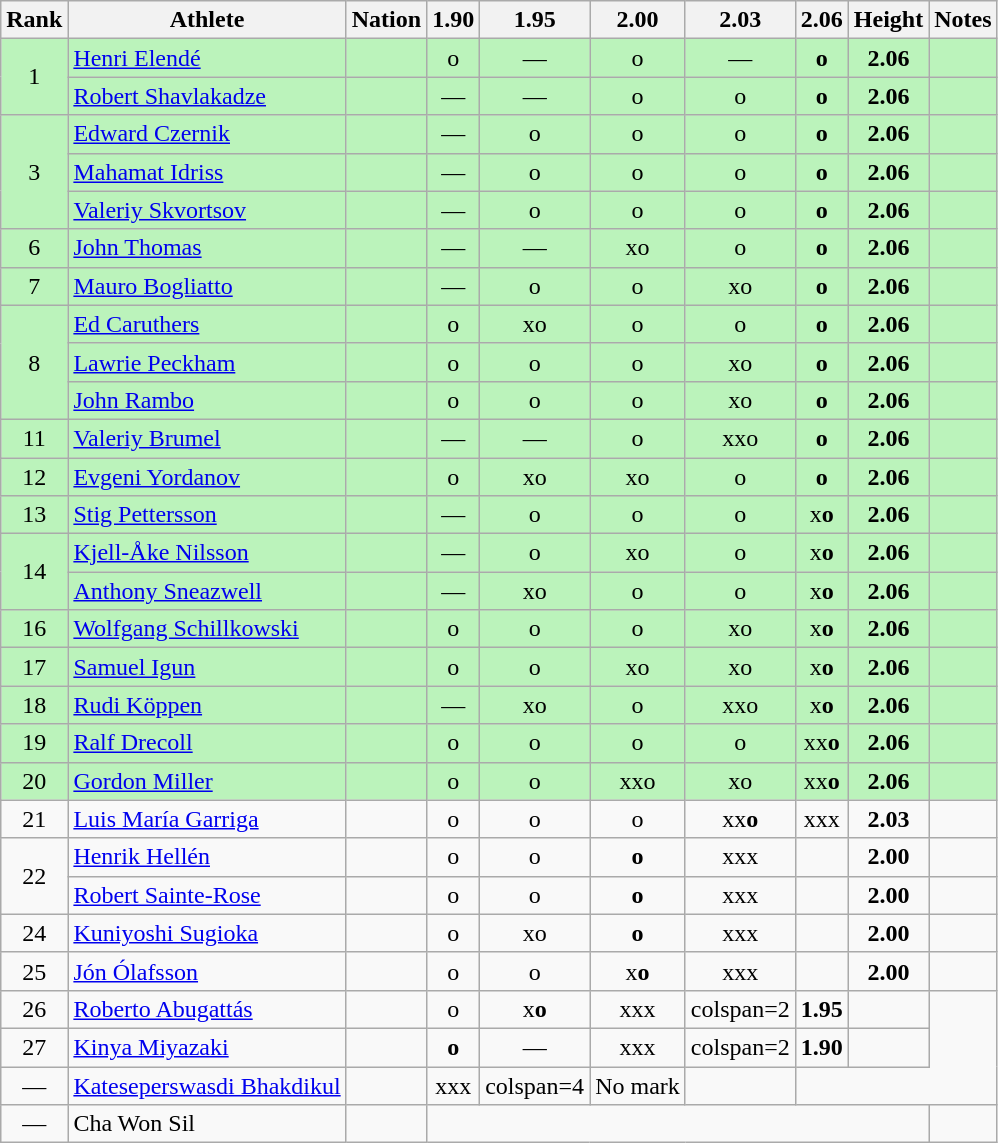<table class="wikitable sortable" style="text-align:center">
<tr>
<th>Rank</th>
<th>Athlete</th>
<th>Nation</th>
<th>1.90</th>
<th>1.95</th>
<th>2.00</th>
<th>2.03</th>
<th>2.06</th>
<th>Height</th>
<th>Notes</th>
</tr>
<tr bgcolor=bbf3bb>
<td rowspan=2>1</td>
<td align=left><a href='#'>Henri Elendé</a></td>
<td align=left></td>
<td>o</td>
<td>—</td>
<td>o</td>
<td>—</td>
<td><strong>o</strong></td>
<td><strong>2.06</strong></td>
<td></td>
</tr>
<tr bgcolor=bbf3bb>
<td align=left><a href='#'>Robert Shavlakadze</a></td>
<td align=left></td>
<td>—</td>
<td>—</td>
<td>o</td>
<td>o</td>
<td><strong>o</strong></td>
<td><strong>2.06</strong></td>
<td></td>
</tr>
<tr bgcolor=bbf3bb>
<td rowspan=3>3</td>
<td align=left><a href='#'>Edward Czernik</a></td>
<td align=left></td>
<td>—</td>
<td>o</td>
<td>o</td>
<td>o</td>
<td><strong>o</strong></td>
<td><strong>2.06</strong></td>
<td></td>
</tr>
<tr bgcolor=bbf3bb>
<td align=left><a href='#'>Mahamat Idriss</a></td>
<td align=left></td>
<td>—</td>
<td>o</td>
<td>o</td>
<td>o</td>
<td><strong>o</strong></td>
<td><strong>2.06</strong></td>
<td></td>
</tr>
<tr bgcolor=bbf3bb>
<td align=left><a href='#'>Valeriy Skvortsov</a></td>
<td align=left></td>
<td>—</td>
<td>o</td>
<td>o</td>
<td>o</td>
<td><strong>o</strong></td>
<td><strong>2.06</strong></td>
<td></td>
</tr>
<tr bgcolor=bbf3bb>
<td>6</td>
<td align=left><a href='#'>John Thomas</a></td>
<td align=left></td>
<td>—</td>
<td>—</td>
<td>xo</td>
<td>o</td>
<td><strong>o</strong></td>
<td><strong>2.06</strong></td>
<td></td>
</tr>
<tr bgcolor=bbf3bb>
<td>7</td>
<td align=left><a href='#'>Mauro Bogliatto</a></td>
<td align=left></td>
<td>—</td>
<td>o</td>
<td>o</td>
<td>xo</td>
<td><strong>o</strong></td>
<td><strong>2.06</strong></td>
<td></td>
</tr>
<tr bgcolor=bbf3bb>
<td rowspan=3>8</td>
<td align=left><a href='#'>Ed Caruthers</a></td>
<td align=left></td>
<td>o</td>
<td>xo</td>
<td>o</td>
<td>o</td>
<td><strong>o</strong></td>
<td><strong>2.06</strong></td>
<td></td>
</tr>
<tr bgcolor=bbf3bb>
<td align=left><a href='#'>Lawrie Peckham</a></td>
<td align=left></td>
<td>o</td>
<td>o</td>
<td>o</td>
<td>xo</td>
<td><strong>o</strong></td>
<td><strong>2.06</strong></td>
<td></td>
</tr>
<tr bgcolor=bbf3bb>
<td align=left><a href='#'>John Rambo</a></td>
<td align=left></td>
<td>o</td>
<td>o</td>
<td>o</td>
<td>xo</td>
<td><strong>o</strong></td>
<td><strong>2.06</strong></td>
<td></td>
</tr>
<tr bgcolor=bbf3bb>
<td>11</td>
<td align=left><a href='#'>Valeriy Brumel</a></td>
<td align=left></td>
<td>—</td>
<td>—</td>
<td>o</td>
<td>xxo</td>
<td><strong>o</strong></td>
<td><strong>2.06</strong></td>
<td></td>
</tr>
<tr bgcolor=bbf3bb>
<td>12</td>
<td align=left><a href='#'>Evgeni Yordanov</a></td>
<td align=left></td>
<td>o</td>
<td>xo</td>
<td>xo</td>
<td>o</td>
<td><strong>o</strong></td>
<td><strong>2.06</strong></td>
<td></td>
</tr>
<tr bgcolor=bbf3bb>
<td>13</td>
<td align=left><a href='#'>Stig Pettersson</a></td>
<td align=left></td>
<td>—</td>
<td>o</td>
<td>o</td>
<td>o</td>
<td>x<strong>o</strong></td>
<td><strong>2.06</strong></td>
<td></td>
</tr>
<tr bgcolor=bbf3bb>
<td rowspan=2>14</td>
<td align=left><a href='#'>Kjell-Åke Nilsson</a></td>
<td align=left></td>
<td>—</td>
<td>o</td>
<td>xo</td>
<td>o</td>
<td>x<strong>o</strong></td>
<td><strong>2.06</strong></td>
<td></td>
</tr>
<tr bgcolor=bbf3bb>
<td align=left><a href='#'>Anthony Sneazwell</a></td>
<td align=left></td>
<td>—</td>
<td>xo</td>
<td>o</td>
<td>o</td>
<td>x<strong>o</strong></td>
<td><strong>2.06</strong></td>
<td></td>
</tr>
<tr bgcolor=bbf3bb>
<td>16</td>
<td align=left><a href='#'>Wolfgang Schillkowski</a></td>
<td align=left></td>
<td>o</td>
<td>o</td>
<td>o</td>
<td>xo</td>
<td>x<strong>o</strong></td>
<td><strong>2.06</strong></td>
<td></td>
</tr>
<tr bgcolor=bbf3bb>
<td>17</td>
<td align=left><a href='#'>Samuel Igun</a></td>
<td align=left></td>
<td>o</td>
<td>o</td>
<td>xo</td>
<td>xo</td>
<td>x<strong>o</strong></td>
<td><strong>2.06</strong></td>
<td></td>
</tr>
<tr bgcolor=bbf3bb>
<td>18</td>
<td align=left><a href='#'>Rudi Köppen</a></td>
<td align=left></td>
<td>—</td>
<td>xo</td>
<td>o</td>
<td>xxo</td>
<td>x<strong>o</strong></td>
<td><strong>2.06</strong></td>
<td></td>
</tr>
<tr bgcolor=bbf3bb>
<td>19</td>
<td align=left><a href='#'>Ralf Drecoll</a></td>
<td align=left></td>
<td>o</td>
<td>o</td>
<td>o</td>
<td>o</td>
<td>xx<strong>o</strong></td>
<td><strong>2.06</strong></td>
<td></td>
</tr>
<tr bgcolor=bbf3bb>
<td>20</td>
<td align=left><a href='#'>Gordon Miller</a></td>
<td align=left></td>
<td>o</td>
<td>o</td>
<td>xxo</td>
<td>xo</td>
<td>xx<strong>o</strong></td>
<td><strong>2.06</strong></td>
<td></td>
</tr>
<tr>
<td>21</td>
<td align=left><a href='#'>Luis María Garriga</a></td>
<td align=left></td>
<td>o</td>
<td>o</td>
<td>o</td>
<td>xx<strong>o</strong></td>
<td>xxx</td>
<td><strong>2.03</strong></td>
<td></td>
</tr>
<tr>
<td rowspan=2>22</td>
<td align=left><a href='#'>Henrik Hellén</a></td>
<td align=left></td>
<td>o</td>
<td>o</td>
<td><strong>o</strong></td>
<td>xxx</td>
<td></td>
<td><strong>2.00</strong></td>
<td></td>
</tr>
<tr>
<td align=left><a href='#'>Robert Sainte-Rose</a></td>
<td align=left></td>
<td>o</td>
<td>o</td>
<td><strong>o</strong></td>
<td>xxx</td>
<td></td>
<td><strong>2.00</strong></td>
<td></td>
</tr>
<tr>
<td>24</td>
<td align=left><a href='#'>Kuniyoshi Sugioka</a></td>
<td align=left></td>
<td>o</td>
<td>xo</td>
<td><strong>o</strong></td>
<td>xxx</td>
<td></td>
<td><strong>2.00</strong></td>
<td></td>
</tr>
<tr>
<td>25</td>
<td align=left><a href='#'>Jón Ólafsson</a></td>
<td align=left></td>
<td>o</td>
<td>o</td>
<td>x<strong>o</strong></td>
<td>xxx</td>
<td></td>
<td><strong>2.00</strong></td>
<td></td>
</tr>
<tr>
<td>26</td>
<td align=left><a href='#'>Roberto Abugattás</a></td>
<td align=left></td>
<td>o</td>
<td>x<strong>o</strong></td>
<td>xxx</td>
<td>colspan=2 </td>
<td><strong>1.95</strong></td>
<td></td>
</tr>
<tr>
<td>27</td>
<td align=left><a href='#'>Kinya Miyazaki</a></td>
<td align=left></td>
<td><strong>o</strong></td>
<td>—</td>
<td>xxx</td>
<td>colspan=2 </td>
<td><strong>1.90</strong></td>
<td></td>
</tr>
<tr>
<td data-sort-value=28>—</td>
<td align=left><a href='#'>Kateseperswasdi Bhakdikul</a></td>
<td align=left></td>
<td>xxx</td>
<td>colspan=4 </td>
<td>No mark</td>
<td></td>
</tr>
<tr>
<td data-sort-value=29>—</td>
<td align=left>Cha Won Sil</td>
<td align=left></td>
<td colspan=6></td>
<td></td>
</tr>
</table>
